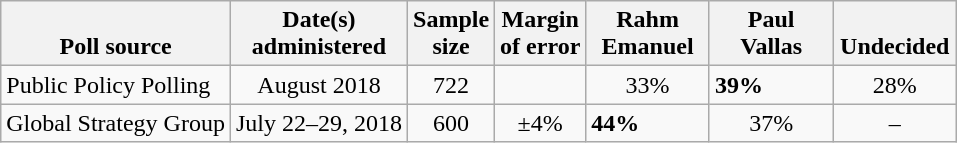<table class="wikitable">
<tr valign=bottom>
<th>Poll source</th>
<th>Date(s)<br>administered</th>
<th>Sample<br>size</th>
<th>Margin<br>of error</th>
<th style="width:75px;">Rahm<br>Emanuel</th>
<th style="width:75px;">Paul<br>Vallas</th>
<th style="width:75px;">Undecided</th>
</tr>
<tr>
<td>Public Policy Polling</td>
<td align=center>August 2018</td>
<td align=center>722</td>
<td align=center></td>
<td align=center>33%</td>
<td><strong>39%</strong></td>
<td align=center>28%</td>
</tr>
<tr>
<td>Global Strategy Group</td>
<td align=center>July 22–29, 2018</td>
<td align=center>600</td>
<td align=center>±4%</td>
<td><strong>44%</strong></td>
<td align=center>37%</td>
<td align=center>–</td>
</tr>
</table>
